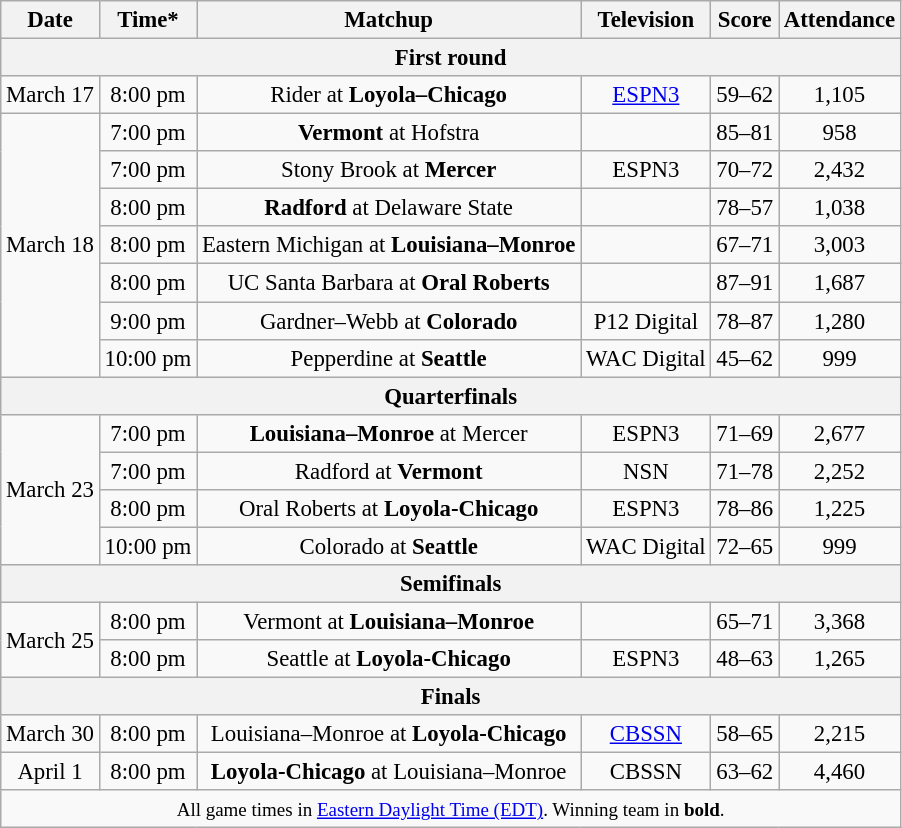<table class="wikitable" style="font-size: 95%; text-align:center">
<tr>
<th>Date</th>
<th>Time*</th>
<th>Matchup</th>
<th>Television</th>
<th>Score</th>
<th>Attendance</th>
</tr>
<tr>
<th colspan=6>First round</th>
</tr>
<tr>
<td>March 17</td>
<td>8:00 pm</td>
<td>Rider at <strong>Loyola–Chicago</strong></td>
<td><a href='#'>ESPN3</a></td>
<td>59–62</td>
<td>1,105</td>
</tr>
<tr>
<td rowspan=7 align=left>March 18</td>
<td>7:00 pm</td>
<td><strong>Vermont</strong> at Hofstra</td>
<td></td>
<td>85–81</td>
<td>958</td>
</tr>
<tr>
<td>7:00 pm</td>
<td>Stony Brook at <strong>Mercer</strong></td>
<td>ESPN3</td>
<td>70–72</td>
<td>2,432</td>
</tr>
<tr>
<td>8:00 pm</td>
<td><strong>Radford</strong> at Delaware State</td>
<td></td>
<td>78–57</td>
<td>1,038</td>
</tr>
<tr>
<td>8:00 pm</td>
<td>Eastern Michigan at <strong>Louisiana–Monroe</strong></td>
<td></td>
<td>67–71</td>
<td>3,003</td>
</tr>
<tr>
<td>8:00 pm</td>
<td>UC Santa Barbara at <strong>Oral Roberts</strong></td>
<td></td>
<td>87–91</td>
<td>1,687</td>
</tr>
<tr>
<td>9:00 pm</td>
<td>Gardner–Webb at <strong>Colorado</strong></td>
<td>P12 Digital</td>
<td>78–87</td>
<td>1,280</td>
</tr>
<tr>
<td>10:00 pm</td>
<td>Pepperdine at <strong>Seattle</strong></td>
<td>WAC Digital</td>
<td>45–62</td>
<td>999</td>
</tr>
<tr>
<th colspan=6>Quarterfinals</th>
</tr>
<tr>
<td rowspan=4 align=left>March 23</td>
<td>7:00 pm</td>
<td><strong>Louisiana–Monroe</strong> at Mercer</td>
<td>ESPN3</td>
<td>71–69</td>
<td>2,677</td>
</tr>
<tr>
<td>7:00 pm</td>
<td>Radford at <strong>Vermont</strong></td>
<td>NSN</td>
<td>71–78</td>
<td>2,252</td>
</tr>
<tr>
<td>8:00 pm</td>
<td>Oral Roberts at <strong>Loyola-Chicago</strong></td>
<td>ESPN3</td>
<td>78–86</td>
<td>1,225</td>
</tr>
<tr>
<td>10:00 pm</td>
<td>Colorado at <strong>Seattle</strong></td>
<td>WAC Digital</td>
<td>72–65</td>
<td>999</td>
</tr>
<tr>
<th colspan=6>Semifinals</th>
</tr>
<tr>
<td rowspan=2 align=left>March 25</td>
<td>8:00 pm</td>
<td>Vermont at <strong>Louisiana–Monroe</strong></td>
<td></td>
<td>65–71</td>
<td>3,368</td>
</tr>
<tr>
<td>8:00 pm</td>
<td>Seattle at <strong>Loyola-Chicago</strong></td>
<td>ESPN3</td>
<td>48–63</td>
<td>1,265</td>
</tr>
<tr>
<th colspan=6>Finals</th>
</tr>
<tr>
<td>March 30</td>
<td>8:00 pm</td>
<td>Louisiana–Monroe at <strong>Loyola-Chicago</strong></td>
<td><a href='#'>CBSSN</a></td>
<td>58–65</td>
<td>2,215</td>
</tr>
<tr>
<td>April 1</td>
<td>8:00 pm</td>
<td><strong>Loyola-Chicago</strong> at Louisiana–Monroe</td>
<td>CBSSN</td>
<td>63–62</td>
<td>4,460</td>
</tr>
<tr>
<td colspan=6><small>All game times in <a href='#'>Eastern Daylight Time (EDT)</a>. Winning team in <strong>bold</strong>.</small></td>
</tr>
</table>
